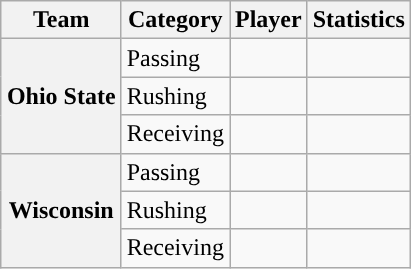<table class="wikitable" style="float:right">
<tr>
<th>Team</th>
<th>Category</th>
<th>Player</th>
<th>Statistics</th>
</tr>
<tr>
<th rowspan=3>Ohio State</th>
<td>Passing</td>
<td></td>
<td></td>
</tr>
<tr>
<td>Rushing</td>
<td></td>
<td></td>
</tr>
<tr>
<td>Receiving</td>
<td></td>
<td></td>
</tr>
<tr>
<th rowspan=3>Wisconsin</th>
<td>Passing</td>
<td></td>
<td></td>
</tr>
<tr>
<td>Rushing</td>
<td></td>
<td></td>
</tr>
<tr>
<td>Receiving</td>
<td></td>
<td></td>
</tr>
</table>
